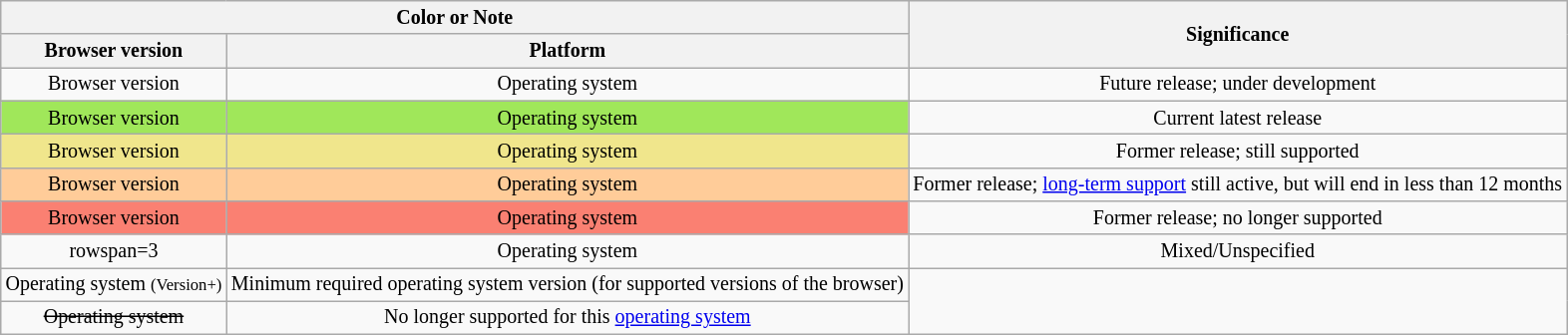<table class=wikitable style=text-align:center;font-size:smaller>
<tr>
<th colspan=2>Color or Note</th>
<th rowspan=2>Significance</th>
</tr>
<tr>
<th>Browser version</th>
<th>Platform</th>
</tr>
<tr>
<td> Browser version</td>
<td> Operating system</td>
<td>Future release; under development</td>
</tr>
<tr>
<td style=background:#a0e75a>Browser version</td>
<td style=background:#a0e75a>Operating system</td>
<td>Current latest release</td>
</tr>
<tr>
<td style=background:khaki>Browser version</td>
<td style=background:khaki>Operating system</td>
<td>Former release; still supported</td>
</tr>
<tr>
<td style=background:#fc9>Browser version</td>
<td style=background:#fc9>Operating system</td>
<td>Former release; <a href='#'>long-term support</a> still active, but will end in less than 12 months</td>
</tr>
<tr>
<td style=background:salmon>Browser version</td>
<td style=background:salmon>Operating system</td>
<td>Former release; no longer supported</td>
</tr>
<tr>
<td>rowspan=3</td>
<td>Operating system</td>
<td>Mixed/Unspecified</td>
</tr>
<tr>
<td>Operating system <small>(Version+)</small></td>
<td>Minimum required operating system version (for supported versions of the browser)</td>
</tr>
<tr>
<td><s>Operating system</s></td>
<td>No longer supported for this <a href='#'>operating system</a></td>
</tr>
</table>
